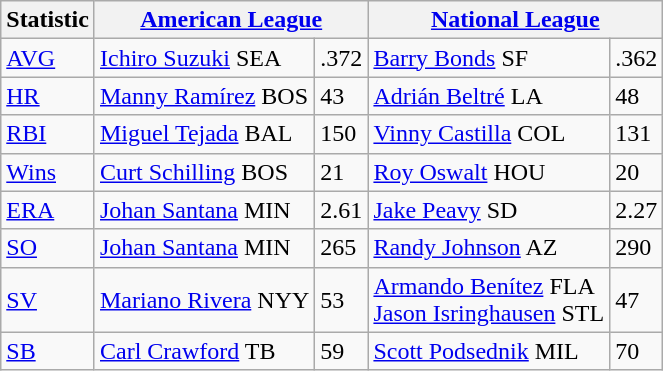<table class="wikitable">
<tr>
<th>Statistic</th>
<th colspan=2><a href='#'>American League</a></th>
<th colspan=2><a href='#'>National League</a></th>
</tr>
<tr>
<td><a href='#'>AVG</a></td>
<td><a href='#'>Ichiro Suzuki</a> SEA</td>
<td>.372</td>
<td><a href='#'>Barry Bonds</a> SF</td>
<td>.362</td>
</tr>
<tr>
<td><a href='#'>HR</a></td>
<td><a href='#'>Manny Ramírez</a> BOS</td>
<td>43</td>
<td><a href='#'>Adrián Beltré</a> LA</td>
<td>48</td>
</tr>
<tr>
<td><a href='#'>RBI</a></td>
<td><a href='#'>Miguel Tejada</a> BAL</td>
<td>150</td>
<td><a href='#'>Vinny Castilla</a> COL</td>
<td>131</td>
</tr>
<tr>
<td><a href='#'>Wins</a></td>
<td><a href='#'>Curt Schilling</a> BOS</td>
<td>21</td>
<td><a href='#'>Roy Oswalt</a> HOU</td>
<td>20</td>
</tr>
<tr>
<td><a href='#'>ERA</a></td>
<td><a href='#'>Johan Santana</a> MIN</td>
<td>2.61</td>
<td><a href='#'>Jake Peavy</a> SD</td>
<td>2.27</td>
</tr>
<tr>
<td><a href='#'>SO</a></td>
<td><a href='#'>Johan Santana</a> MIN</td>
<td>265</td>
<td><a href='#'>Randy Johnson</a> AZ</td>
<td>290</td>
</tr>
<tr>
<td><a href='#'>SV</a></td>
<td><a href='#'>Mariano Rivera</a> NYY</td>
<td>53</td>
<td><a href='#'>Armando Benítez</a> FLA<br><a href='#'>Jason Isringhausen</a> STL</td>
<td>47</td>
</tr>
<tr>
<td><a href='#'>SB</a></td>
<td><a href='#'>Carl Crawford</a> TB</td>
<td>59</td>
<td><a href='#'>Scott Podsednik</a> MIL</td>
<td>70</td>
</tr>
</table>
